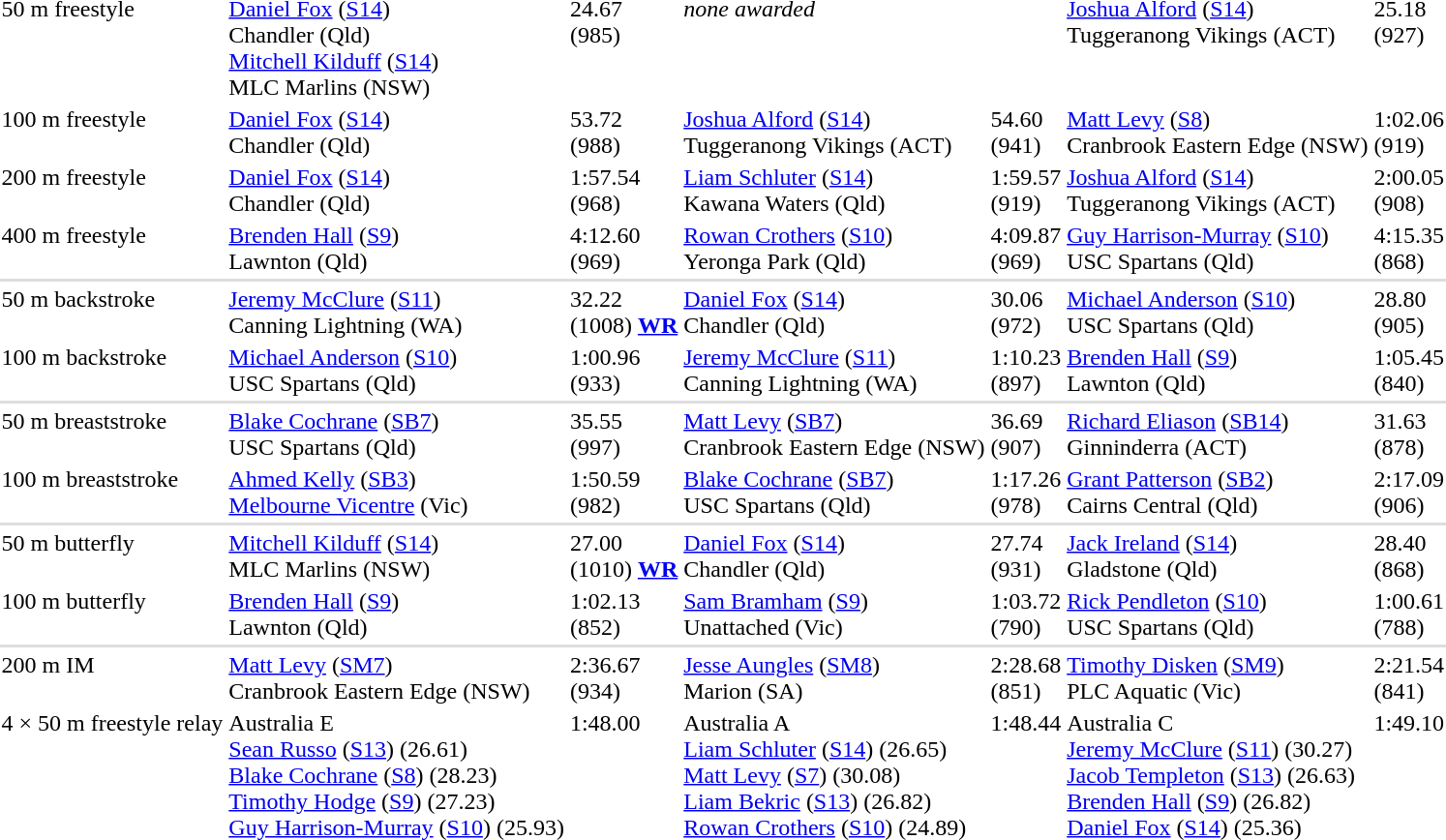<table>
<tr valign="top">
<td>50 m freestyle</td>
<td><a href='#'>Daniel Fox</a> (<a href='#'>S14</a>)<br>Chandler (Qld)<br><a href='#'>Mitchell Kilduff</a> (<a href='#'>S14</a>)<br>MLC Marlins (NSW)</td>
<td>24.67<br>(985)</td>
<td colspan=2><em>none awarded</em></td>
<td><a href='#'>Joshua Alford</a> (<a href='#'>S14</a>)<br>Tuggeranong Vikings (ACT)</td>
<td>25.18<br>(927)</td>
</tr>
<tr valign="top">
<td>100 m freestyle</td>
<td><a href='#'>Daniel Fox</a> (<a href='#'>S14</a>)<br>Chandler (Qld)</td>
<td>53.72<br>(988)</td>
<td><a href='#'>Joshua Alford</a> (<a href='#'>S14</a>)<br>Tuggeranong Vikings (ACT)</td>
<td>54.60<br>(941)</td>
<td><a href='#'>Matt Levy</a> (<a href='#'>S8</a>)<br>Cranbrook Eastern Edge (NSW)</td>
<td>1:02.06<br>(919)</td>
</tr>
<tr valign="top">
<td>200 m freestyle</td>
<td><a href='#'>Daniel Fox</a> (<a href='#'>S14</a>)<br>Chandler (Qld)</td>
<td>1:57.54<br>(968)</td>
<td><a href='#'>Liam Schluter</a> (<a href='#'>S14</a>)<br>Kawana Waters (Qld)</td>
<td>1:59.57<br>(919)</td>
<td><a href='#'>Joshua Alford</a> (<a href='#'>S14</a>)<br>Tuggeranong Vikings (ACT)</td>
<td>2:00.05<br>(908)</td>
</tr>
<tr valign="top">
<td>400 m freestyle</td>
<td><a href='#'>Brenden Hall</a> (<a href='#'>S9</a>)<br>Lawnton (Qld)</td>
<td>4:12.60<br>(969)</td>
<td><a href='#'>Rowan Crothers</a> (<a href='#'>S10</a>)<br>Yeronga Park (Qld)</td>
<td>4:09.87<br>(969)</td>
<td><a href='#'>Guy Harrison-Murray</a> (<a href='#'>S10</a>)<br>USC Spartans (Qld)</td>
<td>4:15.35<br>(868)</td>
</tr>
<tr bgcolor=#DDDDDD>
<td colspan=7></td>
</tr>
<tr valign="top">
<td>50 m backstroke</td>
<td><a href='#'>Jeremy McClure</a> (<a href='#'>S11</a>)<br>Canning Lightning (WA)</td>
<td>32.22<br>(1008) <strong><a href='#'>WR</a></strong></td>
<td><a href='#'>Daniel Fox</a> (<a href='#'>S14</a>)<br>Chandler (Qld)</td>
<td>30.06<br>(972)</td>
<td><a href='#'>Michael Anderson</a> (<a href='#'>S10</a>)<br>USC Spartans (Qld)</td>
<td>28.80<br>(905)</td>
</tr>
<tr valign="top">
<td>100 m backstroke</td>
<td><a href='#'>Michael Anderson</a> (<a href='#'>S10</a>)<br>USC Spartans (Qld)</td>
<td>1:00.96<br>(933)</td>
<td><a href='#'>Jeremy McClure</a> (<a href='#'>S11</a>)<br>Canning Lightning (WA)</td>
<td>1:10.23<br>(897)</td>
<td><a href='#'>Brenden Hall</a> (<a href='#'>S9</a>)<br>Lawnton (Qld)</td>
<td>1:05.45<br>(840)</td>
</tr>
<tr bgcolor=#DDDDDD>
<td colspan=7></td>
</tr>
<tr valign="top">
<td>50 m breaststroke</td>
<td><a href='#'>Blake Cochrane</a> (<a href='#'>SB7</a>)<br>USC Spartans (Qld)</td>
<td>35.55<br>(997)</td>
<td><a href='#'>Matt Levy</a> (<a href='#'>SB7</a>)<br>Cranbrook Eastern Edge (NSW)</td>
<td>36.69<br>(907)</td>
<td><a href='#'>Richard Eliason</a> (<a href='#'>SB14</a>)<br>Ginninderra (ACT)</td>
<td>31.63<br>(878)</td>
</tr>
<tr valign="top">
<td>100 m breaststroke</td>
<td><a href='#'>Ahmed Kelly</a> (<a href='#'>SB3</a>)<br><a href='#'>Melbourne Vicentre</a> (Vic)</td>
<td>1:50.59<br>(982)</td>
<td><a href='#'>Blake Cochrane</a> (<a href='#'>SB7</a>)<br>USC Spartans (Qld)</td>
<td>1:17.26<br>(978)</td>
<td><a href='#'>Grant Patterson</a> (<a href='#'>SB2</a>)<br>Cairns Central (Qld)</td>
<td>2:17.09<br>(906)</td>
</tr>
<tr bgcolor=#DDDDDD>
<td colspan=7></td>
</tr>
<tr valign="top">
<td>50 m butterfly</td>
<td><a href='#'>Mitchell Kilduff</a> (<a href='#'>S14</a>)<br>MLC Marlins (NSW)</td>
<td>27.00<br>(1010) <strong><a href='#'>WR</a></strong></td>
<td><a href='#'>Daniel Fox</a> (<a href='#'>S14</a>)<br>Chandler (Qld)</td>
<td>27.74<br>(931)</td>
<td><a href='#'>Jack Ireland</a> (<a href='#'>S14</a>)<br>Gladstone (Qld)</td>
<td>28.40<br>(868)</td>
</tr>
<tr valign="top">
<td>100 m butterfly</td>
<td><a href='#'>Brenden Hall</a> (<a href='#'>S9</a>)<br>Lawnton (Qld)</td>
<td>1:02.13<br>(852)</td>
<td><a href='#'>Sam Bramham</a> (<a href='#'>S9</a>)<br>Unattached (Vic)</td>
<td>1:03.72<br>(790)</td>
<td><a href='#'>Rick Pendleton</a> (<a href='#'>S10</a>)<br>USC Spartans (Qld)</td>
<td>1:00.61<br>(788)</td>
</tr>
<tr bgcolor=#DDDDDD>
<td colspan=7></td>
</tr>
<tr valign="top">
<td>200 m IM</td>
<td><a href='#'>Matt Levy</a> (<a href='#'>SM7</a>)<br>Cranbrook Eastern Edge (NSW)</td>
<td>2:36.67<br>(934)</td>
<td><a href='#'>Jesse Aungles</a> (<a href='#'>SM8</a>)<br>Marion (SA)</td>
<td>2:28.68<br>(851)</td>
<td><a href='#'>Timothy Disken</a> (<a href='#'>SM9</a>)<br>PLC Aquatic (Vic)</td>
<td>2:21.54<br>(841)</td>
</tr>
<tr valign="top">
<td>4 × 50 m freestyle relay</td>
<td>Australia E<br><a href='#'>Sean Russo</a> (<a href='#'>S13</a>) (26.61)<br><a href='#'>Blake Cochrane</a> (<a href='#'>S8</a>) (28.23)<br><a href='#'>Timothy Hodge</a> (<a href='#'>S9</a>) (27.23)<br><a href='#'>Guy Harrison-Murray</a> (<a href='#'>S10</a>) (25.93)</td>
<td>1:48.00<br></td>
<td>Australia A<br><a href='#'>Liam Schluter</a> (<a href='#'>S14</a>) (26.65)<br><a href='#'>Matt Levy</a> (<a href='#'>S7</a>) (30.08)<br><a href='#'>Liam Bekric</a> (<a href='#'>S13</a>) (26.82)<br><a href='#'>Rowan Crothers</a> (<a href='#'>S10</a>) (24.89)</td>
<td>1:48.44<br></td>
<td>Australia C<br><a href='#'>Jeremy McClure</a> (<a href='#'>S11</a>) (30.27)<br><a href='#'>Jacob Templeton</a> (<a href='#'>S13</a>) (26.63)<br><a href='#'>Brenden Hall</a> (<a href='#'>S9</a>) (26.82)<br><a href='#'>Daniel Fox</a> (<a href='#'>S14</a>) (25.36)</td>
<td>1:49.10<br></td>
</tr>
</table>
